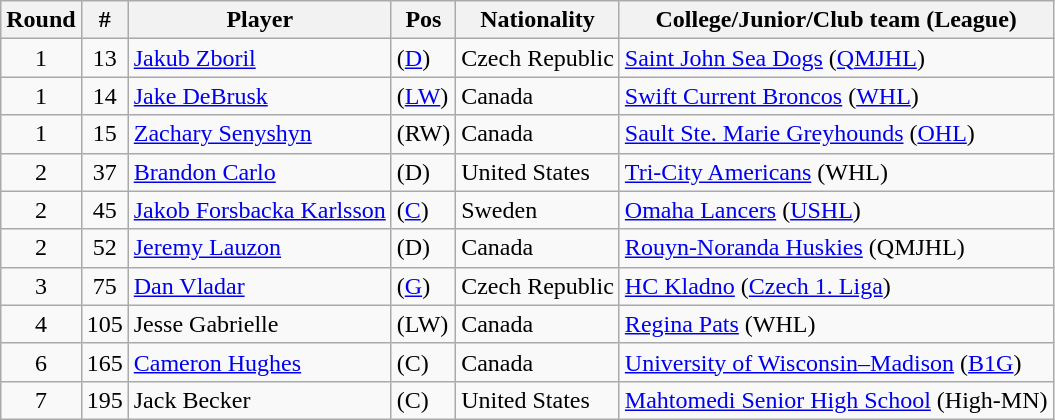<table class="wikitable">
<tr>
<th>Round</th>
<th>#</th>
<th>Player</th>
<th>Pos</th>
<th>Nationality</th>
<th>College/Junior/Club team (League)</th>
</tr>
<tr>
<td style="text-align:center">1</td>
<td style="text-align:center">13</td>
<td><a href='#'>Jakub Zboril</a></td>
<td>(<a href='#'>D</a>)</td>
<td> Czech Republic</td>
<td><a href='#'>Saint John Sea Dogs</a> (<a href='#'>QMJHL</a>)</td>
</tr>
<tr>
<td style="text-align:center">1</td>
<td style="text-align:center">14</td>
<td><a href='#'>Jake DeBrusk</a></td>
<td>(<a href='#'>LW</a>)</td>
<td> Canada</td>
<td><a href='#'>Swift Current Broncos</a> (<a href='#'>WHL</a>)</td>
</tr>
<tr>
<td style="text-align:center">1</td>
<td style="text-align:center">15</td>
<td><a href='#'>Zachary Senyshyn</a></td>
<td>(RW)</td>
<td> Canada</td>
<td><a href='#'>Sault Ste. Marie Greyhounds</a> (<a href='#'>OHL</a>)</td>
</tr>
<tr>
<td style="text-align:center">2</td>
<td style="text-align:center">37</td>
<td><a href='#'>Brandon Carlo</a></td>
<td>(D)</td>
<td> United States</td>
<td><a href='#'>Tri-City Americans</a> (WHL)</td>
</tr>
<tr>
<td style="text-align:center">2</td>
<td style="text-align:center">45 </td>
<td><a href='#'>Jakob Forsbacka Karlsson</a></td>
<td>(<a href='#'>C</a>)</td>
<td> Sweden</td>
<td><a href='#'>Omaha Lancers</a> (<a href='#'>USHL</a>)</td>
</tr>
<tr>
<td style="text-align:center">2</td>
<td style="text-align:center">52 </td>
<td><a href='#'>Jeremy Lauzon</a></td>
<td>(D)</td>
<td> Canada</td>
<td><a href='#'>Rouyn-Noranda Huskies</a> (QMJHL)</td>
</tr>
<tr>
<td style="text-align:center">3</td>
<td style="text-align:center">75</td>
<td><a href='#'>Dan Vladar</a></td>
<td>(<a href='#'>G</a>)</td>
<td> Czech Republic</td>
<td><a href='#'>HC Kladno</a> (<a href='#'>Czech 1. Liga</a>)</td>
</tr>
<tr>
<td style="text-align:center">4</td>
<td style="text-align:center">105</td>
<td>Jesse Gabrielle</td>
<td>(LW)</td>
<td> Canada</td>
<td><a href='#'>Regina Pats</a> (WHL)</td>
</tr>
<tr>
<td style="text-align:center">6</td>
<td style="text-align:center">165</td>
<td><a href='#'>Cameron Hughes</a></td>
<td>(C)</td>
<td> Canada</td>
<td><a href='#'>University of Wisconsin–Madison</a> (<a href='#'>B1G</a>)</td>
</tr>
<tr>
<td style="text-align:center">7</td>
<td style="text-align:center">195</td>
<td>Jack Becker</td>
<td>(C)</td>
<td> United States</td>
<td><a href='#'>Mahtomedi Senior High School</a> (High-MN)</td>
</tr>
</table>
